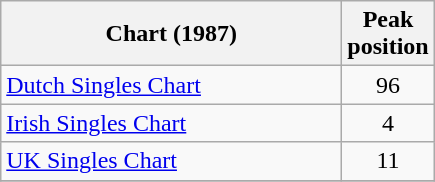<table class="wikitable sortable">
<tr>
<th align="left" width="220">Chart (1987)</th>
<th align="center">Peak<br>position</th>
</tr>
<tr>
<td align="left"><a href='#'>Dutch Singles Chart</a></td>
<td align="center">96</td>
</tr>
<tr>
<td align="left"><a href='#'>Irish Singles Chart</a></td>
<td align="center">4</td>
</tr>
<tr>
<td align="left"><a href='#'>UK Singles Chart</a></td>
<td align="center">11</td>
</tr>
<tr>
</tr>
</table>
